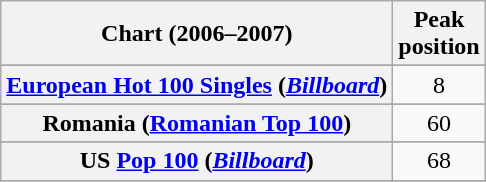<table class="wikitable sortable plainrowheaders" style="text-align:center">
<tr>
<th scope="col">Chart (2006–2007)</th>
<th scope="col">Peak<br>position</th>
</tr>
<tr>
</tr>
<tr>
</tr>
<tr>
</tr>
<tr>
</tr>
<tr>
</tr>
<tr>
</tr>
<tr>
</tr>
<tr>
</tr>
<tr>
<th scope="row"><a href='#'>European Hot 100 Singles</a> (<em><a href='#'>Billboard</a></em>)</th>
<td>8</td>
</tr>
<tr>
</tr>
<tr>
</tr>
<tr>
</tr>
<tr>
</tr>
<tr>
</tr>
<tr>
</tr>
<tr>
</tr>
<tr>
</tr>
<tr>
<th scope="row">Romania (<a href='#'>Romanian Top 100</a>)</th>
<td>60</td>
</tr>
<tr>
</tr>
<tr>
</tr>
<tr>
</tr>
<tr>
</tr>
<tr>
</tr>
<tr>
</tr>
<tr>
</tr>
<tr>
</tr>
<tr>
<th scope="row">US <a href='#'>Pop 100</a> (<em><a href='#'>Billboard</a></em>)</th>
<td>68</td>
</tr>
<tr>
</tr>
</table>
